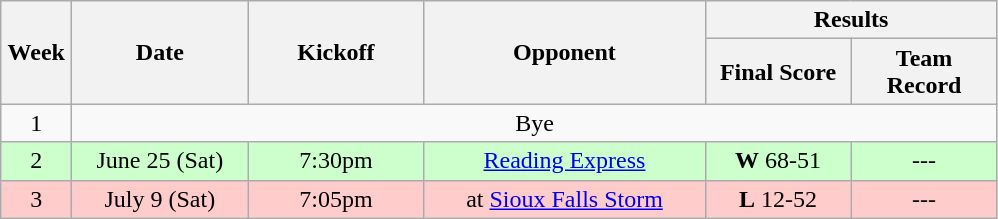<table class="wikitable">
<tr>
<th rowspan="2" width="40">Week</th>
<th rowspan="2" width="110">Date</th>
<th rowspan="2" width="110">Kickoff</th>
<th rowspan="2" width="180">Opponent</th>
<th colspan="2" width="180">Results</th>
</tr>
<tr>
<th width="90">Final Score</th>
<th width="90">Team Record</th>
</tr>
<tr>
<td align="center">1</td>
<td colSpan=5 align="center">Bye</td>
</tr>
<tr align="center" bgcolor="#CCFFCC">
<td align="center">2</td>
<td align="center">June 25 (Sat)</td>
<td align="center">7:30pm</td>
<td align="center"><a href='#'>Reading Express</a></td>
<td align="center"><strong>W</strong> 68-51</td>
<td align="center">---</td>
</tr>
<tr align="center" bgcolor="#FFCCCC">
<td align="center">3</td>
<td align="center">July 9 (Sat)</td>
<td align="center">7:05pm</td>
<td align="center">at <a href='#'>Sioux Falls Storm</a></td>
<td align="center"><strong>L</strong> 12-52</td>
<td align="center">---</td>
</tr>
</table>
